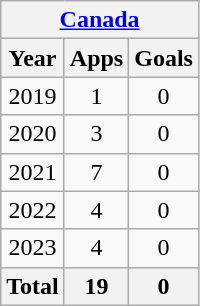<table class="wikitable" style="text-align:center">
<tr>
<th colspan=3><a href='#'>Canada</a></th>
</tr>
<tr>
<th>Year</th>
<th>Apps</th>
<th>Goals</th>
</tr>
<tr>
<td>2019</td>
<td>1</td>
<td>0</td>
</tr>
<tr>
<td>2020</td>
<td>3</td>
<td>0</td>
</tr>
<tr>
<td>2021</td>
<td>7</td>
<td>0</td>
</tr>
<tr>
<td>2022</td>
<td>4</td>
<td>0</td>
</tr>
<tr>
<td>2023</td>
<td>4</td>
<td>0</td>
</tr>
<tr>
<th>Total</th>
<th>19</th>
<th>0</th>
</tr>
</table>
